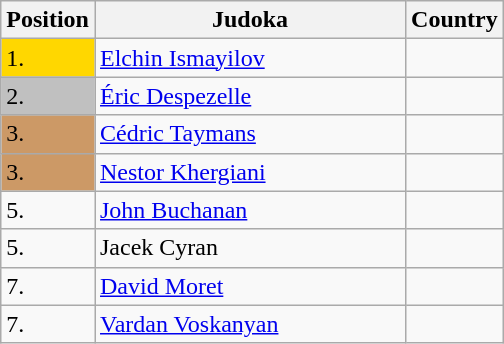<table class=wikitable>
<tr>
<th width=10>Position</th>
<th width=200>Judoka</th>
<th width=10>Country</th>
</tr>
<tr>
<td bgcolor=gold>1.</td>
<td><a href='#'>Elchin Ismayilov</a></td>
<td></td>
</tr>
<tr>
<td bgcolor="silver">2.</td>
<td><a href='#'>Éric Despezelle</a></td>
<td></td>
</tr>
<tr>
<td bgcolor="CC9966">3.</td>
<td><a href='#'>Cédric Taymans</a></td>
<td></td>
</tr>
<tr>
<td bgcolor="CC9966">3.</td>
<td><a href='#'>Nestor Khergiani</a></td>
<td></td>
</tr>
<tr>
<td>5.</td>
<td><a href='#'>John Buchanan</a></td>
<td></td>
</tr>
<tr>
<td>5.</td>
<td>Jacek Cyran</td>
<td></td>
</tr>
<tr>
<td>7.</td>
<td><a href='#'>David Moret</a></td>
<td></td>
</tr>
<tr>
<td>7.</td>
<td><a href='#'>Vardan Voskanyan</a></td>
<td></td>
</tr>
</table>
